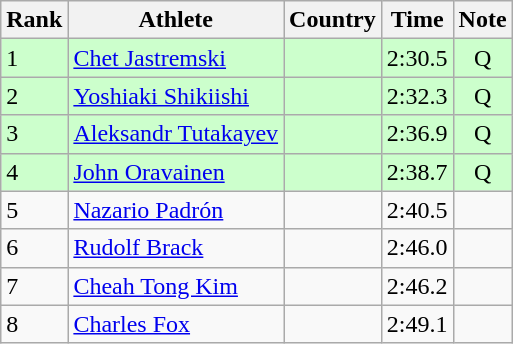<table class="wikitable sortable">
<tr>
<th>Rank</th>
<th>Athlete</th>
<th>Country</th>
<th>Time</th>
<th>Note</th>
</tr>
<tr bgcolor=#CCFFCC>
<td>1</td>
<td><a href='#'>Chet Jastremski</a></td>
<td></td>
<td>2:30.5</td>
<td align=center>Q</td>
</tr>
<tr bgcolor=#CCFFCC>
<td>2</td>
<td><a href='#'>Yoshiaki Shikiishi</a></td>
<td></td>
<td>2:32.3</td>
<td align=center>Q</td>
</tr>
<tr bgcolor=#CCFFCC>
<td>3</td>
<td><a href='#'>Aleksandr Tutakayev</a></td>
<td></td>
<td>2:36.9</td>
<td align=center>Q</td>
</tr>
<tr bgcolor=#CCFFCC>
<td>4</td>
<td><a href='#'>John Oravainen</a></td>
<td></td>
<td>2:38.7</td>
<td align=center>Q</td>
</tr>
<tr>
<td>5</td>
<td><a href='#'>Nazario Padrón</a></td>
<td></td>
<td>2:40.5</td>
<td></td>
</tr>
<tr>
<td>6</td>
<td><a href='#'>Rudolf Brack</a></td>
<td></td>
<td>2:46.0</td>
<td></td>
</tr>
<tr>
<td>7</td>
<td><a href='#'>Cheah Tong Kim</a></td>
<td></td>
<td>2:46.2</td>
<td></td>
</tr>
<tr>
<td>8</td>
<td><a href='#'>Charles Fox</a></td>
<td></td>
<td>2:49.1</td>
<td></td>
</tr>
</table>
